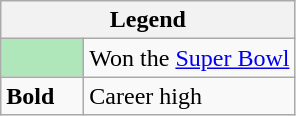<table class="wikitable mw-collapsible">
<tr>
<th colspan="2">Legend</th>
</tr>
<tr>
<td style="background:#afe6ba; width:3em;"></td>
<td>Won the <a href='#'>Super Bowl</a></td>
</tr>
<tr>
<td><strong>Bold</strong></td>
<td>Career high</td>
</tr>
</table>
